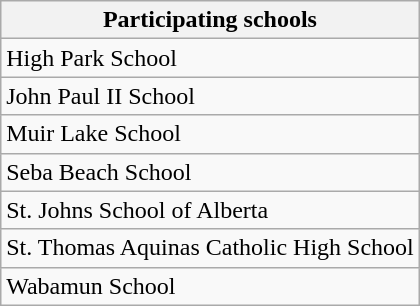<table class="wikitable" align=right>
<tr>
<th>Participating schools</th>
</tr>
<tr>
<td>High Park School</td>
</tr>
<tr>
<td>John Paul II School</td>
</tr>
<tr>
<td>Muir Lake School</td>
</tr>
<tr>
<td>Seba Beach School</td>
</tr>
<tr>
<td>St. Johns School of Alberta</td>
</tr>
<tr>
<td>St. Thomas Aquinas Catholic High School</td>
</tr>
<tr>
<td>Wabamun School</td>
</tr>
</table>
